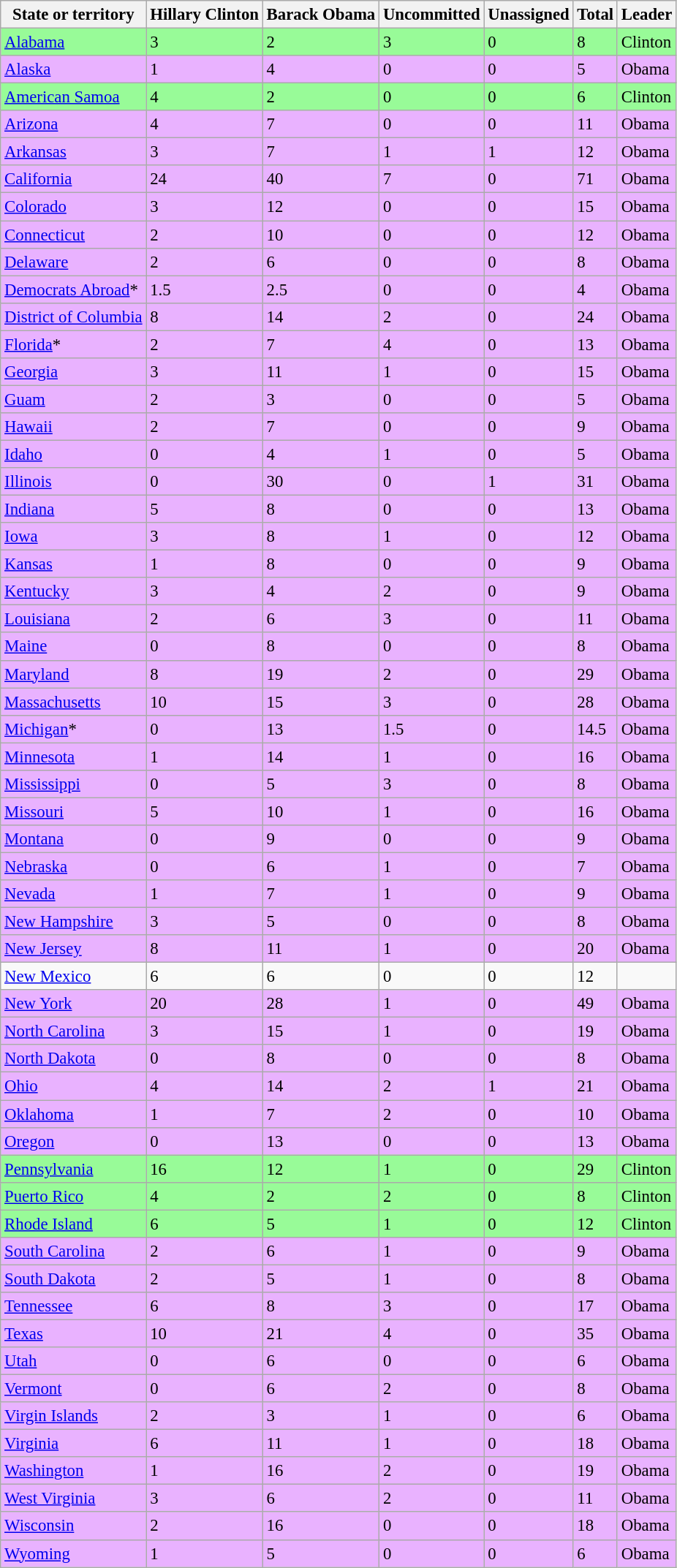<table class="wikitable sortable" style="font-size:95%">
<tr>
<th>State or territory</th>
<th>Hillary Clinton</th>
<th>Barack Obama</th>
<th>Uncommitted</th>
<th>Unassigned</th>
<th>Total</th>
<th>Leader</th>
</tr>
<tr bgcolor=#98FB98>
<td><a href='#'>Alabama</a></td>
<td>3</td>
<td>2</td>
<td>3</td>
<td>0</td>
<td>8</td>
<td>Clinton</td>
</tr>
<tr bgcolor=#E9B2FF>
<td><a href='#'>Alaska</a></td>
<td>1</td>
<td>4</td>
<td>0</td>
<td>0</td>
<td>5</td>
<td>Obama</td>
</tr>
<tr bgcolor=#98FB98>
<td><a href='#'>American Samoa</a></td>
<td>4</td>
<td>2</td>
<td>0</td>
<td>0</td>
<td>6</td>
<td>Clinton</td>
</tr>
<tr bgcolor=#E9B2FF>
<td><a href='#'>Arizona</a></td>
<td>4</td>
<td>7</td>
<td>0</td>
<td>0</td>
<td>11</td>
<td>Obama</td>
</tr>
<tr bgcolor=#E9B2FF>
<td><a href='#'>Arkansas</a></td>
<td>3</td>
<td>7</td>
<td>1</td>
<td>1</td>
<td>12</td>
<td>Obama</td>
</tr>
<tr bgcolor=#E9B2FF>
<td><a href='#'>California</a></td>
<td>24</td>
<td>40</td>
<td>7</td>
<td>0</td>
<td>71</td>
<td>Obama</td>
</tr>
<tr bgcolor=#E9B2FF>
<td><a href='#'>Colorado</a></td>
<td>3</td>
<td>12</td>
<td>0</td>
<td>0</td>
<td>15</td>
<td>Obama</td>
</tr>
<tr bgcolor=#E9B2FF>
<td><a href='#'>Connecticut</a></td>
<td>2</td>
<td>10</td>
<td>0</td>
<td>0</td>
<td>12</td>
<td>Obama</td>
</tr>
<tr bgcolor=#E9B2FF>
<td><a href='#'>Delaware</a></td>
<td>2</td>
<td>6</td>
<td>0</td>
<td>0</td>
<td>8</td>
<td>Obama</td>
</tr>
<tr bgcolor=#E9B2FF>
<td><a href='#'>Democrats Abroad</a>*</td>
<td>1.5</td>
<td>2.5</td>
<td>0</td>
<td>0</td>
<td>4</td>
<td>Obama</td>
</tr>
<tr bgcolor=#E9B2FF>
<td><a href='#'>District of Columbia</a></td>
<td>8</td>
<td>14</td>
<td>2</td>
<td>0</td>
<td>24</td>
<td>Obama</td>
</tr>
<tr bgcolor=#E9B2FF>
<td><a href='#'>Florida</a>*</td>
<td>2</td>
<td>7</td>
<td>4</td>
<td>0</td>
<td>13</td>
<td>Obama</td>
</tr>
<tr bgcolor=#E9B2FF>
<td><a href='#'>Georgia</a></td>
<td>3</td>
<td>11</td>
<td>1</td>
<td>0</td>
<td>15</td>
<td>Obama</td>
</tr>
<tr bgcolor=#E9B2FF>
<td><a href='#'>Guam</a></td>
<td>2</td>
<td>3</td>
<td>0</td>
<td>0</td>
<td>5</td>
<td>Obama</td>
</tr>
<tr bgcolor=#E9B2FF>
<td><a href='#'>Hawaii</a></td>
<td>2</td>
<td>7</td>
<td>0</td>
<td>0</td>
<td>9</td>
<td>Obama</td>
</tr>
<tr bgcolor=#E9B2FF>
<td><a href='#'>Idaho</a></td>
<td>0</td>
<td>4</td>
<td>1</td>
<td>0</td>
<td>5</td>
<td>Obama</td>
</tr>
<tr bgcolor=#E9B2FF>
<td><a href='#'>Illinois</a></td>
<td>0</td>
<td>30</td>
<td>0</td>
<td>1</td>
<td>31</td>
<td>Obama</td>
</tr>
<tr bgcolor=#E9B2FF>
<td><a href='#'>Indiana</a></td>
<td>5</td>
<td>8</td>
<td>0</td>
<td>0</td>
<td>13</td>
<td>Obama</td>
</tr>
<tr bgcolor=#E9B2FF>
<td><a href='#'>Iowa</a></td>
<td>3</td>
<td>8</td>
<td>1</td>
<td>0</td>
<td>12</td>
<td>Obama</td>
</tr>
<tr bgcolor=#E9B2FF>
<td><a href='#'>Kansas</a></td>
<td>1</td>
<td>8</td>
<td>0</td>
<td>0</td>
<td>9</td>
<td>Obama</td>
</tr>
<tr bgcolor=#E9B2FF>
<td><a href='#'>Kentucky</a></td>
<td>3</td>
<td>4</td>
<td>2</td>
<td>0</td>
<td>9</td>
<td>Obama</td>
</tr>
<tr bgcolor=#E9B2FF>
<td><a href='#'>Louisiana</a></td>
<td>2</td>
<td>6</td>
<td>3</td>
<td>0</td>
<td>11</td>
<td>Obama</td>
</tr>
<tr bgcolor=#E9B2FF>
<td><a href='#'>Maine</a></td>
<td>0</td>
<td>8</td>
<td>0</td>
<td>0</td>
<td>8</td>
<td>Obama</td>
</tr>
<tr bgcolor=#E9B2FF>
<td><a href='#'>Maryland</a></td>
<td>8</td>
<td>19</td>
<td>2</td>
<td>0</td>
<td>29</td>
<td>Obama</td>
</tr>
<tr bgcolor=#E9B2FF>
<td><a href='#'>Massachusetts</a></td>
<td>10</td>
<td>15</td>
<td>3</td>
<td>0</td>
<td>28</td>
<td>Obama</td>
</tr>
<tr bgcolor=#E9B2FF>
<td><a href='#'>Michigan</a>*</td>
<td>0</td>
<td>13</td>
<td>1.5</td>
<td>0</td>
<td>14.5</td>
<td>Obama</td>
</tr>
<tr bgcolor=#E9B2FF>
<td><a href='#'>Minnesota</a></td>
<td>1</td>
<td>14</td>
<td>1</td>
<td>0</td>
<td>16</td>
<td>Obama</td>
</tr>
<tr bgcolor=#E9B2FF>
<td><a href='#'>Mississippi</a></td>
<td>0</td>
<td>5</td>
<td>3</td>
<td>0</td>
<td>8</td>
<td>Obama</td>
</tr>
<tr bgcolor=#E9B2FF>
<td><a href='#'>Missouri</a></td>
<td>5</td>
<td>10</td>
<td>1</td>
<td>0</td>
<td>16</td>
<td>Obama</td>
</tr>
<tr bgcolor=#E9B2FF>
<td><a href='#'>Montana</a></td>
<td>0</td>
<td>9</td>
<td>0</td>
<td>0</td>
<td>9</td>
<td>Obama</td>
</tr>
<tr bgcolor=#E9B2FF>
<td><a href='#'>Nebraska</a></td>
<td>0</td>
<td>6</td>
<td>1</td>
<td>0</td>
<td>7</td>
<td>Obama</td>
</tr>
<tr bgcolor=#E9B2FF>
<td><a href='#'>Nevada</a></td>
<td>1</td>
<td>7</td>
<td>1</td>
<td>0</td>
<td>9</td>
<td>Obama</td>
</tr>
<tr bgcolor=#E9B2FF>
<td><a href='#'>New Hampshire</a></td>
<td>3</td>
<td>5</td>
<td>0</td>
<td>0</td>
<td>8</td>
<td>Obama</td>
</tr>
<tr bgcolor=#E9B2FF>
<td><a href='#'>New Jersey</a></td>
<td>8</td>
<td>11</td>
<td>1</td>
<td>0</td>
<td>20</td>
<td>Obama</td>
</tr>
<tr>
<td><a href='#'>New Mexico</a></td>
<td>6</td>
<td>6</td>
<td>0</td>
<td>0</td>
<td>12</td>
<td></td>
</tr>
<tr bgcolor=#E9B2FF>
<td><a href='#'>New York</a></td>
<td>20</td>
<td>28</td>
<td>1</td>
<td>0</td>
<td>49</td>
<td>Obama</td>
</tr>
<tr bgcolor=#E9B2FF>
<td><a href='#'>North Carolina</a></td>
<td>3</td>
<td>15</td>
<td>1</td>
<td>0</td>
<td>19</td>
<td>Obama</td>
</tr>
<tr bgcolor=#E9B2FF>
<td><a href='#'>North Dakota</a></td>
<td>0</td>
<td>8</td>
<td>0</td>
<td>0</td>
<td>8</td>
<td>Obama</td>
</tr>
<tr bgcolor=#E9B2FF>
<td><a href='#'>Ohio</a></td>
<td>4</td>
<td>14</td>
<td>2</td>
<td>1</td>
<td>21</td>
<td>Obama</td>
</tr>
<tr bgcolor=#E9B2FF>
<td><a href='#'>Oklahoma</a></td>
<td>1</td>
<td>7</td>
<td>2</td>
<td>0</td>
<td>10</td>
<td>Obama</td>
</tr>
<tr bgcolor=#E9B2FF>
<td><a href='#'>Oregon</a></td>
<td>0</td>
<td>13</td>
<td>0</td>
<td>0</td>
<td>13</td>
<td>Obama</td>
</tr>
<tr bgcolor=#98FB98>
<td><a href='#'>Pennsylvania</a></td>
<td>16</td>
<td>12</td>
<td>1</td>
<td>0</td>
<td>29</td>
<td>Clinton</td>
</tr>
<tr bgcolor=#98FB98>
<td><a href='#'>Puerto Rico</a></td>
<td>4</td>
<td>2</td>
<td>2</td>
<td>0</td>
<td>8</td>
<td>Clinton</td>
</tr>
<tr bgcolor=#98FB98>
<td><a href='#'>Rhode Island</a></td>
<td>6</td>
<td>5</td>
<td>1</td>
<td>0</td>
<td>12</td>
<td>Clinton</td>
</tr>
<tr bgcolor=#E9B2FF>
<td><a href='#'>South Carolina</a></td>
<td>2</td>
<td>6</td>
<td>1</td>
<td>0</td>
<td>9</td>
<td>Obama</td>
</tr>
<tr bgcolor=#E9B2FF>
<td><a href='#'>South Dakota</a></td>
<td>2</td>
<td>5</td>
<td>1</td>
<td>0</td>
<td>8</td>
<td>Obama</td>
</tr>
<tr bgcolor=#E9B2FF>
<td><a href='#'>Tennessee</a></td>
<td>6</td>
<td>8</td>
<td>3</td>
<td>0</td>
<td>17</td>
<td>Obama</td>
</tr>
<tr bgcolor=#E9B2FF>
<td><a href='#'>Texas</a></td>
<td>10</td>
<td>21</td>
<td>4</td>
<td>0</td>
<td>35</td>
<td>Obama</td>
</tr>
<tr bgcolor=#E9B2FF>
<td><a href='#'>Utah</a></td>
<td>0</td>
<td>6</td>
<td>0</td>
<td>0</td>
<td>6</td>
<td>Obama</td>
</tr>
<tr bgcolor=#E9B2FF>
<td><a href='#'>Vermont</a></td>
<td>0</td>
<td>6</td>
<td>2</td>
<td>0</td>
<td>8</td>
<td>Obama</td>
</tr>
<tr bgcolor=#E9B2FF>
<td><a href='#'>Virgin Islands</a></td>
<td>2</td>
<td>3</td>
<td>1</td>
<td>0</td>
<td>6</td>
<td>Obama</td>
</tr>
<tr bgcolor=#E9B2FF>
<td><a href='#'>Virginia</a></td>
<td>6</td>
<td>11</td>
<td>1</td>
<td>0</td>
<td>18</td>
<td>Obama</td>
</tr>
<tr bgcolor=#E9B2FF>
<td><a href='#'>Washington</a></td>
<td>1</td>
<td>16</td>
<td>2</td>
<td>0</td>
<td>19</td>
<td>Obama</td>
</tr>
<tr bgcolor=#E9B2FF>
<td><a href='#'>West Virginia</a></td>
<td>3</td>
<td>6</td>
<td>2</td>
<td>0</td>
<td>11</td>
<td>Obama</td>
</tr>
<tr bgcolor=#E9B2FF>
<td><a href='#'>Wisconsin</a></td>
<td>2</td>
<td>16</td>
<td>0</td>
<td>0</td>
<td>18</td>
<td>Obama</td>
</tr>
<tr bgcolor=#E9B2FF>
<td><a href='#'>Wyoming</a></td>
<td>1</td>
<td>5</td>
<td>0</td>
<td>0</td>
<td>6</td>
<td>Obama</td>
</tr>
</table>
